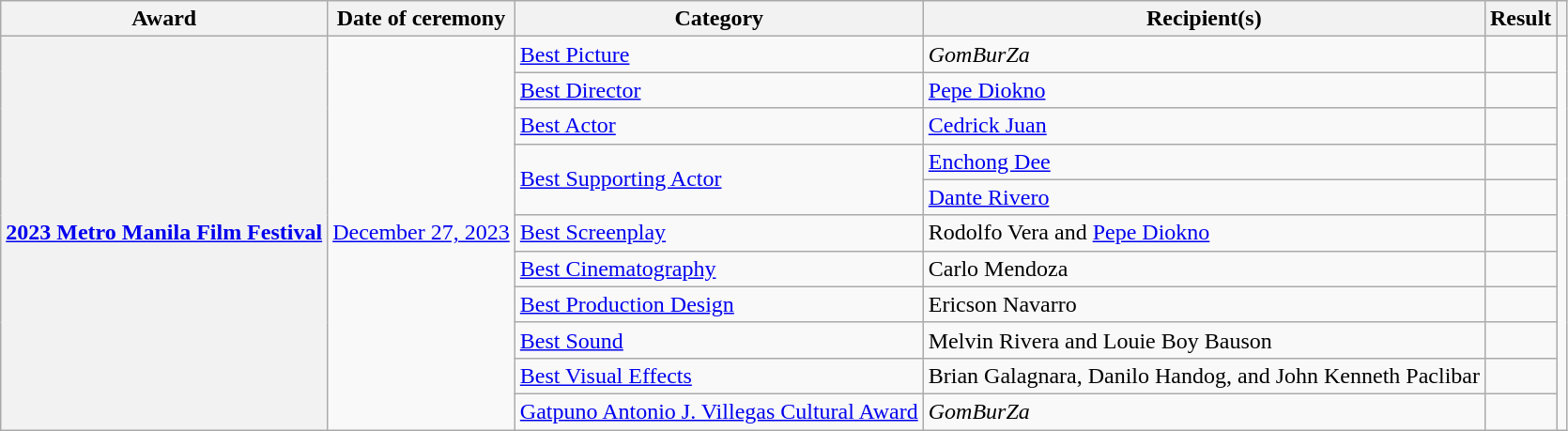<table class="wikitable sortable plainrowheaders">
<tr>
<th scope="col">Award</th>
<th scope="col" data-sort-type="date">Date of ceremony</th>
<th scope="col">Category</th>
<th scope="col">Recipient(s)</th>
<th scope="col">Result</th>
<th scope="col" class="unsortable"></th>
</tr>
<tr>
<th scope="row" rowspan="11"><a href='#'>2023 Metro Manila Film Festival</a></th>
<td rowspan="11"><a href='#'>December 27, 2023</a></td>
<td><a href='#'>Best Picture</a></td>
<td><em>GomBurZa</em></td>
<td></td>
<td rowspan="11"></td>
</tr>
<tr>
<td><a href='#'>Best Director</a></td>
<td><a href='#'>Pepe Diokno</a></td>
<td></td>
</tr>
<tr>
<td><a href='#'>Best Actor</a></td>
<td><a href='#'>Cedrick Juan</a></td>
<td></td>
</tr>
<tr>
<td rowspan="2"><a href='#'>Best Supporting Actor</a></td>
<td><a href='#'>Enchong Dee</a></td>
<td></td>
</tr>
<tr>
<td><a href='#'>Dante Rivero</a></td>
<td></td>
</tr>
<tr>
<td><a href='#'>Best Screenplay</a></td>
<td>Rodolfo Vera and <a href='#'>Pepe Diokno</a></td>
<td></td>
</tr>
<tr>
<td><a href='#'>Best Cinematography</a></td>
<td>Carlo Mendoza</td>
<td></td>
</tr>
<tr>
<td><a href='#'>Best Production Design</a></td>
<td>Ericson Navarro</td>
<td></td>
</tr>
<tr>
<td><a href='#'>Best Sound</a></td>
<td>Melvin Rivera and Louie Boy Bauson</td>
<td></td>
</tr>
<tr>
<td><a href='#'>Best Visual Effects</a></td>
<td>Brian Galagnara, Danilo Handog, and John Kenneth Paclibar</td>
<td></td>
</tr>
<tr>
<td><a href='#'>Gatpuno Antonio J. Villegas Cultural Award</a></td>
<td><em>GomBurZa</em></td>
<td></td>
</tr>
</table>
